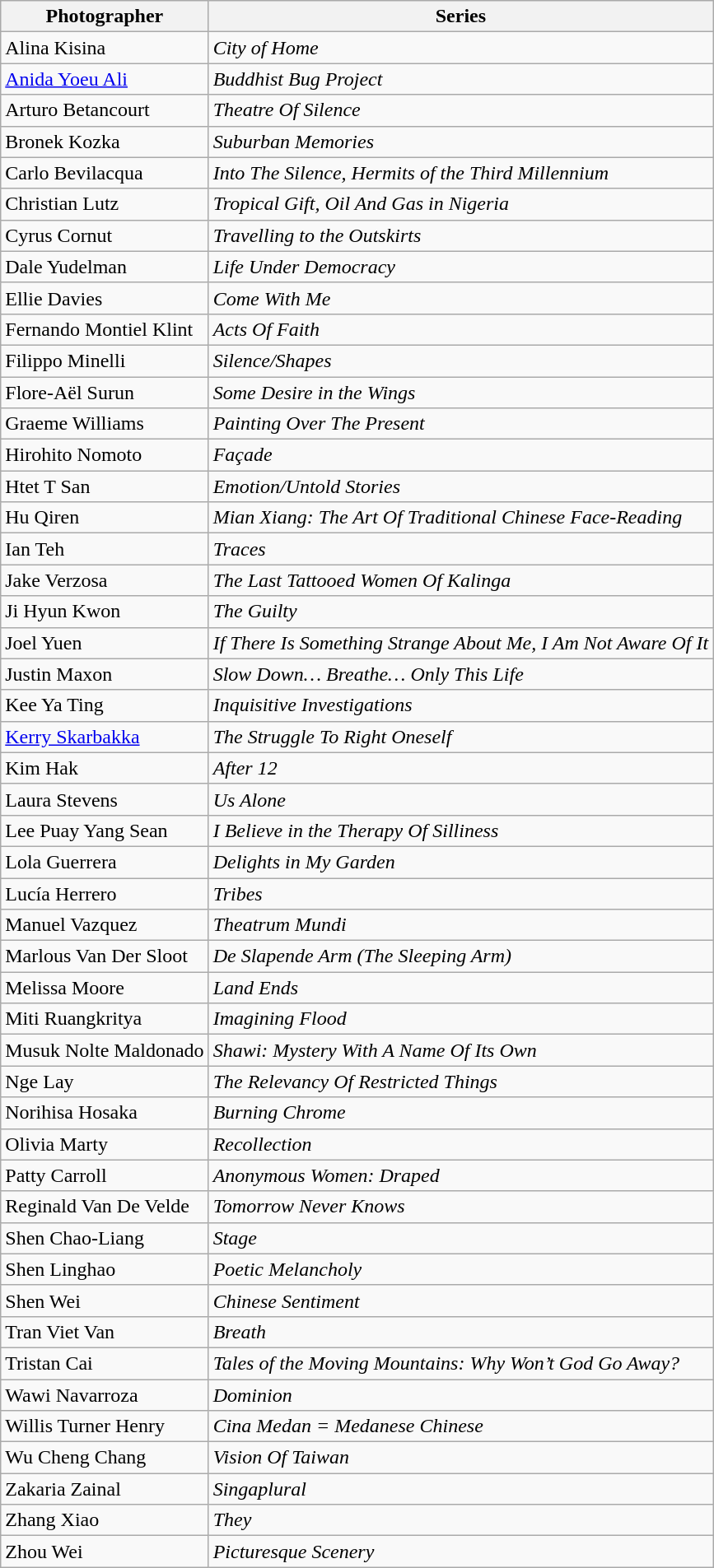<table class="wikitable">
<tr>
<th>Photographer</th>
<th>Series</th>
</tr>
<tr>
<td>Alina Kisina</td>
<td><em>City of Home</em></td>
</tr>
<tr>
<td><a href='#'>Anida Yoeu Ali</a></td>
<td><em>Buddhist Bug Project</em></td>
</tr>
<tr>
<td>Arturo Betancourt</td>
<td><em>Theatre Of Silence</em></td>
</tr>
<tr>
<td>Bronek Kozka</td>
<td><em>Suburban Memories</em></td>
</tr>
<tr>
<td>Carlo Bevilacqua</td>
<td><em>Into The Silence, Hermits of the Third Millennium</em></td>
</tr>
<tr>
<td>Christian Lutz</td>
<td><em>Tropical Gift, Oil And Gas in Nigeria</em></td>
</tr>
<tr>
<td>Cyrus Cornut</td>
<td><em>Travelling to the Outskirts</em></td>
</tr>
<tr>
<td>Dale Yudelman</td>
<td><em>Life Under Democracy</em></td>
</tr>
<tr>
<td>Ellie Davies</td>
<td><em>Come With Me</em></td>
</tr>
<tr>
<td>Fernando Montiel Klint</td>
<td><em>Acts Of Faith</em></td>
</tr>
<tr>
<td>Filippo Minelli</td>
<td><em>Silence/Shapes</em></td>
</tr>
<tr>
<td>Flore-Aël Surun</td>
<td><em>Some Desire in the Wings</em></td>
</tr>
<tr>
<td>Graeme Williams</td>
<td><em>Painting Over The Present</em></td>
</tr>
<tr>
<td>Hirohito Nomoto</td>
<td><em>Façade</em></td>
</tr>
<tr>
<td>Htet T San</td>
<td><em>Emotion/Untold Stories</em></td>
</tr>
<tr>
<td>Hu Qiren</td>
<td><em>Mian Xiang: The Art Of Traditional Chinese Face-Reading</em></td>
</tr>
<tr>
<td>Ian Teh</td>
<td><em>Traces</em></td>
</tr>
<tr>
<td>Jake Verzosa</td>
<td><em>The Last Tattooed Women Of Kalinga</em></td>
</tr>
<tr>
<td>Ji Hyun Kwon</td>
<td><em>The Guilty</em></td>
</tr>
<tr>
<td>Joel Yuen</td>
<td><em>If There Is Something Strange About Me, I Am Not Aware Of It</em></td>
</tr>
<tr>
<td>Justin Maxon</td>
<td><em>Slow Down… Breathe… Only This Life</em></td>
</tr>
<tr>
<td>Kee Ya Ting</td>
<td><em>Inquisitive Investigations</em></td>
</tr>
<tr>
<td><a href='#'>Kerry Skarbakka</a></td>
<td><em>The Struggle To Right Oneself</em></td>
</tr>
<tr>
<td>Kim Hak</td>
<td><em>After 12</em></td>
</tr>
<tr>
<td>Laura Stevens</td>
<td><em>Us Alone</em></td>
</tr>
<tr>
<td>Lee Puay Yang Sean</td>
<td><em>I Believe in the Therapy Of Silliness</em></td>
</tr>
<tr>
<td>Lola Guerrera</td>
<td><em>Delights in My Garden</em></td>
</tr>
<tr>
<td>Lucía Herrero</td>
<td><em>Tribes</em></td>
</tr>
<tr>
<td>Manuel Vazquez</td>
<td><em>Theatrum Mundi</em></td>
</tr>
<tr>
<td>Marlous Van Der Sloot</td>
<td><em>De Slapende Arm (The Sleeping Arm)</em></td>
</tr>
<tr>
<td>Melissa Moore</td>
<td><em>Land Ends</em></td>
</tr>
<tr>
<td>Miti Ruangkritya</td>
<td><em>Imagining Flood</em></td>
</tr>
<tr>
<td>Musuk Nolte Maldonado</td>
<td><em>Shawi: Mystery With A Name Of Its Own</em></td>
</tr>
<tr>
<td>Nge Lay</td>
<td><em>The Relevancy Of Restricted Things</em></td>
</tr>
<tr>
<td>Norihisa Hosaka</td>
<td><em>Burning Chrome</em></td>
</tr>
<tr>
<td>Olivia Marty</td>
<td><em>Recollection</em></td>
</tr>
<tr>
<td>Patty Carroll</td>
<td><em>Anonymous Women: Draped</em></td>
</tr>
<tr>
<td>Reginald Van De Velde</td>
<td><em>Tomorrow Never Knows</em></td>
</tr>
<tr>
<td>Shen Chao-Liang</td>
<td><em>Stage</em></td>
</tr>
<tr>
<td>Shen Linghao</td>
<td><em>Poetic Melancholy</em></td>
</tr>
<tr>
<td>Shen Wei</td>
<td><em>Chinese Sentiment</em></td>
</tr>
<tr>
<td>Tran Viet Van</td>
<td><em>Breath</em></td>
</tr>
<tr>
<td>Tristan Cai</td>
<td><em>Tales of the Moving Mountains: Why Won’t God Go Away?</em></td>
</tr>
<tr>
<td>Wawi Navarroza</td>
<td><em>Dominion</em></td>
</tr>
<tr>
<td>Willis Turner Henry</td>
<td><em>Cina Medan = Medanese Chinese</em></td>
</tr>
<tr>
<td>Wu Cheng Chang</td>
<td><em>Vision Of Taiwan</em></td>
</tr>
<tr>
<td>Zakaria Zainal</td>
<td><em>Singaplural</em></td>
</tr>
<tr>
<td>Zhang Xiao</td>
<td><em>They</em></td>
</tr>
<tr>
<td>Zhou Wei</td>
<td><em>Picturesque Scenery</em></td>
</tr>
</table>
